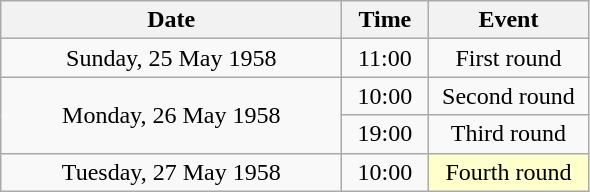<table class = "wikitable" style="text-align:center;">
<tr>
<th width=220>Date</th>
<th width=50>Time</th>
<th width=100>Event</th>
</tr>
<tr>
<td>Sunday, 25 May 1958</td>
<td>11:00</td>
<td>First round</td>
</tr>
<tr>
<td rowspan=2>Monday, 26 May 1958</td>
<td>10:00</td>
<td>Second round</td>
</tr>
<tr>
<td>19:00</td>
<td>Third round</td>
</tr>
<tr>
<td>Tuesday, 27 May 1958</td>
<td>10:00</td>
<td bgcolor=ffffcc>Fourth round</td>
</tr>
</table>
